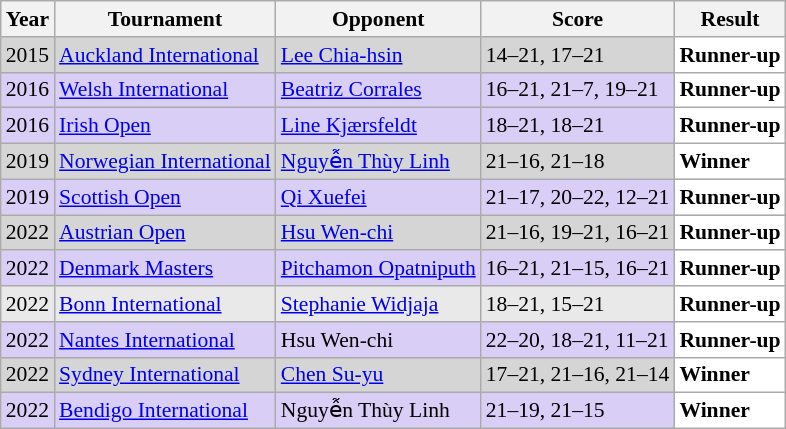<table class="sortable wikitable" style="font-size: 90%;">
<tr>
<th>Year</th>
<th>Tournament</th>
<th>Opponent</th>
<th>Score</th>
<th>Result</th>
</tr>
<tr style="background:#D5D5D5">
<td align="center">2015</td>
<td align="left"><a href='#'>Auckland International</a></td>
<td align="left"> <a href='#'>Lee Chia-hsin</a></td>
<td align="left">14–21, 17–21</td>
<td style="text-align:left; background:white"> <strong>Runner-up</strong></td>
</tr>
<tr style="background:#D8CEF6">
<td align="center">2016</td>
<td align="left"><a href='#'>Welsh International</a></td>
<td align="left"> <a href='#'>Beatriz Corrales</a></td>
<td align="left">16–21, 21–7, 19–21</td>
<td style="text-align:left; background:white"> <strong>Runner-up</strong></td>
</tr>
<tr style="background:#D8CEF6">
<td align="center">2016</td>
<td align="left"><a href='#'>Irish Open</a></td>
<td align="left"> <a href='#'>Line Kjærsfeldt</a></td>
<td align="left">18–21, 18–21</td>
<td style="text-align:left; background:white"> <strong>Runner-up</strong></td>
</tr>
<tr style="background:#D5D5D5">
<td align="center">2019</td>
<td align="left"><a href='#'>Norwegian International</a></td>
<td align="left"> <a href='#'>Nguyễn Thùy Linh</a></td>
<td align="left">21–16, 21–18</td>
<td style="text-align:left; background:white"> <strong>Winner</strong></td>
</tr>
<tr style="background:#D8CEF6">
<td align="center">2019</td>
<td align="left"><a href='#'>Scottish Open</a></td>
<td align="left"> <a href='#'>Qi Xuefei</a></td>
<td align="left">21–17, 20–22, 12–21</td>
<td style="text-align:left; background:white"> <strong>Runner-up</strong></td>
</tr>
<tr style="background:#D5D5D5">
<td align="center">2022</td>
<td align="left"><a href='#'>Austrian Open</a></td>
<td align="left"> <a href='#'>Hsu Wen-chi</a></td>
<td align="left">21–16, 19–21, 16–21</td>
<td style="text-align:left; background:white"> <strong>Runner-up</strong></td>
</tr>
<tr style="background:#D8CEF6">
<td align="center">2022</td>
<td align="left"><a href='#'>Denmark Masters</a></td>
<td align="left"> <a href='#'>Pitchamon Opatniputh</a></td>
<td align="left">16–21, 21–15, 16–21</td>
<td style="text-align:left; background:white"> <strong>Runner-up</strong></td>
</tr>
<tr style="background:#E9E9E9">
<td align="center">2022</td>
<td align="left"><a href='#'>Bonn International</a></td>
<td align="left"> <a href='#'>Stephanie Widjaja</a></td>
<td align="left">18–21, 15–21</td>
<td style="text-align:left; background:white"> <strong>Runner-up</strong></td>
</tr>
<tr style="background:#D8CEF6">
<td align="center">2022</td>
<td align="left"><a href='#'>Nantes International</a></td>
<td align="left"> Hsu Wen-chi</td>
<td align="left">22–20, 18–21, 11–21</td>
<td style="text-align:left; background:white"> <strong>Runner-up</strong></td>
</tr>
<tr style="background:#D5D5D5">
<td align="center">2022</td>
<td align="left"><a href='#'>Sydney International</a></td>
<td align="left"> <a href='#'>Chen Su-yu</a></td>
<td align="left">17–21, 21–16, 21–14</td>
<td style="text-align:left; background:white"> <strong>Winner</strong></td>
</tr>
<tr style="background:#D8CEF6">
<td align="center">2022</td>
<td align="left"><a href='#'>Bendigo International</a></td>
<td align="left"> Nguyễn Thùy Linh</td>
<td align="left">21–19, 21–15</td>
<td style="text-align:left; background:white"> <strong>Winner</strong></td>
</tr>
</table>
